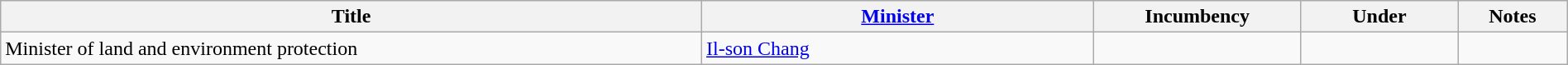<table class="wikitable" style="width:100%;">
<tr>
<th>Title</th>
<th style="width:25%;"><a href='#'>Minister</a></th>
<th style="width:160px;">Incumbency</th>
<th style="width:10%;">Under</th>
<th style="width:7%;">Notes</th>
</tr>
<tr>
<td>Minister of land and environment protection</td>
<td><a href='#'>Il-son Chang</a></td>
<td></td>
<td></td>
<td></td>
</tr>
</table>
